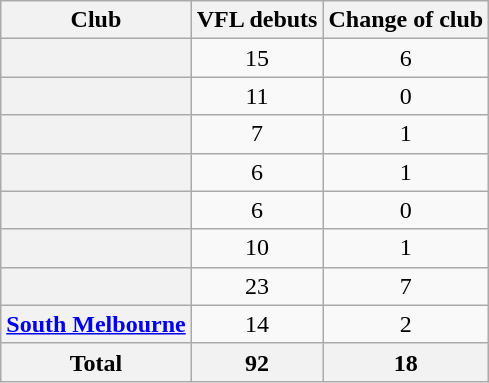<table class="wikitable plainrowheaders sortable" style="text-align:center;">
<tr>
<th scope="col">Club</th>
<th scope="col">VFL debuts</th>
<th scope="col">Change of club</th>
</tr>
<tr>
<th scope="row"></th>
<td>15</td>
<td>6</td>
</tr>
<tr>
<th scope="row"></th>
<td>11</td>
<td>0</td>
</tr>
<tr>
<th scope="row"></th>
<td>7</td>
<td>1</td>
</tr>
<tr>
<th scope="row"></th>
<td>6</td>
<td>1</td>
</tr>
<tr>
<th scope="row"></th>
<td>6</td>
<td>0</td>
</tr>
<tr>
<th scope="row"></th>
<td>10</td>
<td>1</td>
</tr>
<tr>
<th scope="row"></th>
<td>23</td>
<td>7</td>
</tr>
<tr>
<th scope="row"><a href='#'>South Melbourne</a></th>
<td>14</td>
<td>2</td>
</tr>
<tr class="sortbottom">
<th>Total</th>
<th>92</th>
<th>18</th>
</tr>
</table>
